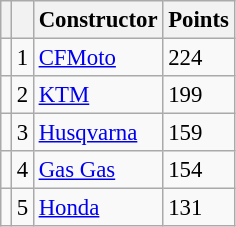<table class="wikitable" style="font-size: 95%;">
<tr>
<th></th>
<th></th>
<th>Constructor</th>
<th>Points</th>
</tr>
<tr>
<td></td>
<td align=center>1</td>
<td> <a href='#'>CFMoto</a></td>
<td align=left>224</td>
</tr>
<tr>
<td></td>
<td align=center>2</td>
<td> <a href='#'>KTM</a></td>
<td align=left>199</td>
</tr>
<tr>
<td></td>
<td align=center>3</td>
<td> <a href='#'>Husqvarna</a></td>
<td align=left>159</td>
</tr>
<tr>
<td></td>
<td align=center>4</td>
<td> <a href='#'>Gas Gas</a></td>
<td align=left>154</td>
</tr>
<tr>
<td></td>
<td align=center>5</td>
<td> <a href='#'>Honda</a></td>
<td align=left>131</td>
</tr>
</table>
